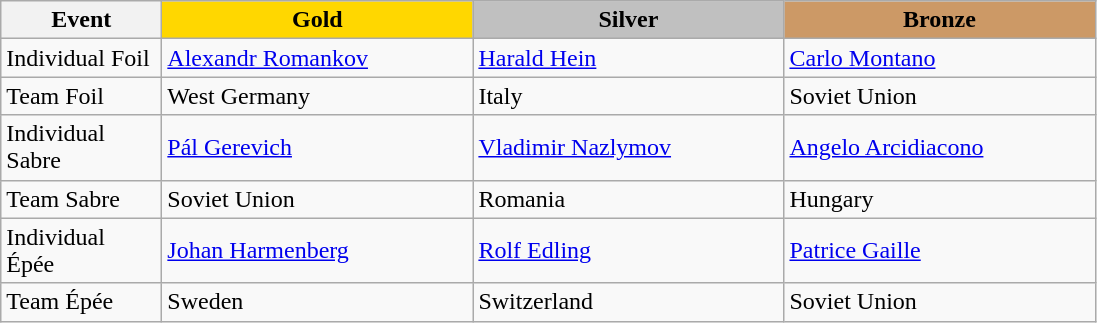<table class="wikitable">
<tr>
<th width="100">Event</th>
<th style="background-color:gold;" width="200"> Gold</th>
<th style="background-color:silver;" width="200"> Silver</th>
<th style="background-color:#CC9966;" width="200"> Bronze</th>
</tr>
<tr>
<td>Individual Foil</td>
<td> <a href='#'>Alexandr Romankov</a></td>
<td> <a href='#'>Harald Hein</a></td>
<td> <a href='#'>Carlo Montano</a></td>
</tr>
<tr>
<td>Team Foil</td>
<td> West Germany</td>
<td> Italy</td>
<td> Soviet Union</td>
</tr>
<tr>
<td>Individual Sabre</td>
<td> <a href='#'>Pál Gerevich</a></td>
<td> <a href='#'>Vladimir Nazlymov</a></td>
<td> <a href='#'>Angelo Arcidiacono</a></td>
</tr>
<tr>
<td>Team Sabre</td>
<td> Soviet Union</td>
<td> Romania</td>
<td> Hungary</td>
</tr>
<tr>
<td>Individual Épée</td>
<td> <a href='#'>Johan Harmenberg</a></td>
<td> <a href='#'>Rolf Edling</a></td>
<td> <a href='#'>Patrice Gaille</a></td>
</tr>
<tr>
<td>Team Épée</td>
<td> Sweden</td>
<td> Switzerland</td>
<td> Soviet Union</td>
</tr>
</table>
